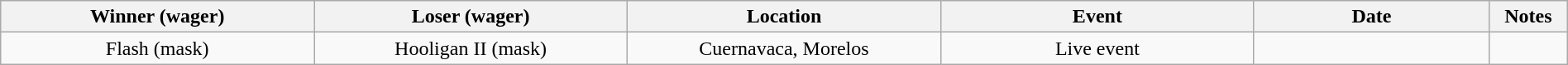<table class="wikitable sortable" width=100%  style="text-align: center">
<tr>
<th width=20% scope="col">Winner (wager)</th>
<th width=20% scope="col">Loser (wager)</th>
<th width=20% scope="col">Location</th>
<th width=20% scope="col">Event</th>
<th width=15% scope="col">Date</th>
<th class="unsortable" width=5% scope="col">Notes</th>
</tr>
<tr>
<td>Flash (mask)</td>
<td>Hooligan II (mask)</td>
<td>Cuernavaca, Morelos</td>
<td>Live event</td>
<td></td>
<td></td>
</tr>
</table>
